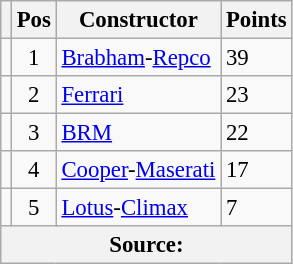<table class="wikitable" style="font-size: 95%;">
<tr>
<th></th>
<th>Pos</th>
<th>Constructor</th>
<th>Points</th>
</tr>
<tr>
<td align="left"></td>
<td align="center">1</td>
<td> <a href='#'>Brabham</a>-<a href='#'>Repco</a></td>
<td align="left">39</td>
</tr>
<tr>
<td align="left"></td>
<td align="center">2</td>
<td> <a href='#'>Ferrari</a></td>
<td align="left">23</td>
</tr>
<tr>
<td align="left"></td>
<td align="center">3</td>
<td> <a href='#'>BRM</a></td>
<td align="left">22</td>
</tr>
<tr>
<td align="left"></td>
<td align="center">4</td>
<td> <a href='#'>Cooper</a>-<a href='#'>Maserati</a></td>
<td align="left">17</td>
</tr>
<tr>
<td align="left"></td>
<td align="center">5</td>
<td> <a href='#'>Lotus</a>-<a href='#'>Climax</a></td>
<td align="left">7</td>
</tr>
<tr>
<th colspan=4>Source: </th>
</tr>
</table>
